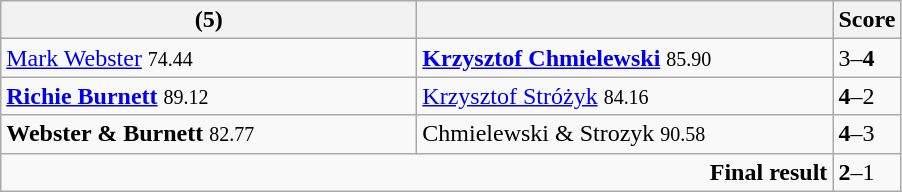<table class="wikitable">
<tr>
<th width=270><strong></strong> (5)</th>
<th width=270></th>
<th>Score</th>
</tr>
<tr>
<td><a href='#'>Mark Webster</a> <small><span>74.44</span></small></td>
<td><strong><a href='#'>Krzysztof Chmielewski</a></strong> <small><span>85.90</span></small></td>
<td>3–<strong>4</strong></td>
</tr>
<tr>
<td><strong><a href='#'>Richie Burnett</a></strong> <small><span>89.12</span></small></td>
<td><a href='#'>Krzysztof Stróżyk</a> <small><span>84.16</span></small></td>
<td><strong>4</strong>–2</td>
</tr>
<tr>
<td><strong>Webster & Burnett</strong> <small><span>82.77</span></small></td>
<td>Chmielewski & Strozyk <small><span>90.58</span></small></td>
<td><strong>4</strong>–3</td>
</tr>
<tr>
<td colspan="2" align="right"><strong>Final result</strong></td>
<td><strong>2</strong>–1</td>
</tr>
</table>
